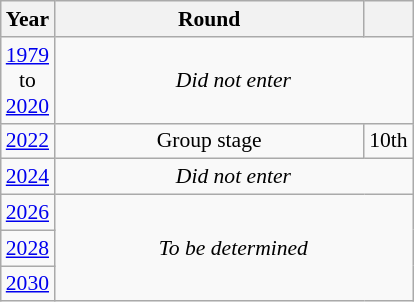<table class="wikitable" style="text-align: center; font-size:90%">
<tr>
<th>Year</th>
<th style="width:200px">Round</th>
<th></th>
</tr>
<tr>
<td><a href='#'>1979</a><br>to<br><a href='#'>2020</a></td>
<td colspan="2"><em>Did not enter</em></td>
</tr>
<tr>
<td><a href='#'>2022</a></td>
<td>Group stage</td>
<td>10th</td>
</tr>
<tr>
<td><a href='#'>2024</a></td>
<td colspan="2"><em>Did not enter</em></td>
</tr>
<tr>
<td><a href='#'>2026</a></td>
<td colspan="2" rowspan="3"><em>To be determined</em></td>
</tr>
<tr>
<td><a href='#'>2028</a></td>
</tr>
<tr>
<td><a href='#'>2030</a></td>
</tr>
</table>
